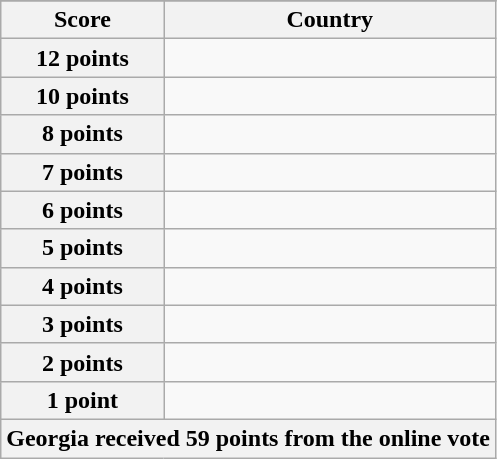<table class="wikitable">
<tr>
</tr>
<tr>
<th scope="col" width="33%">Score</th>
<th scope="col">Country</th>
</tr>
<tr>
<th scope="row">12 points</th>
<td></td>
</tr>
<tr>
<th scope="row">10 points</th>
<td></td>
</tr>
<tr>
<th scope="row">8 points</th>
<td></td>
</tr>
<tr>
<th scope="row">7 points</th>
<td></td>
</tr>
<tr>
<th scope="row">6 points</th>
<td></td>
</tr>
<tr>
<th scope="row">5 points</th>
<td></td>
</tr>
<tr>
<th scope="row">4 points</th>
<td></td>
</tr>
<tr>
<th scope="row">3 points</th>
<td></td>
</tr>
<tr>
<th scope="row">2 points</th>
<td></td>
</tr>
<tr>
<th scope="row">1 point</th>
<td></td>
</tr>
<tr>
<th colspan="2">Georgia received 59 points from the online vote</th>
</tr>
</table>
